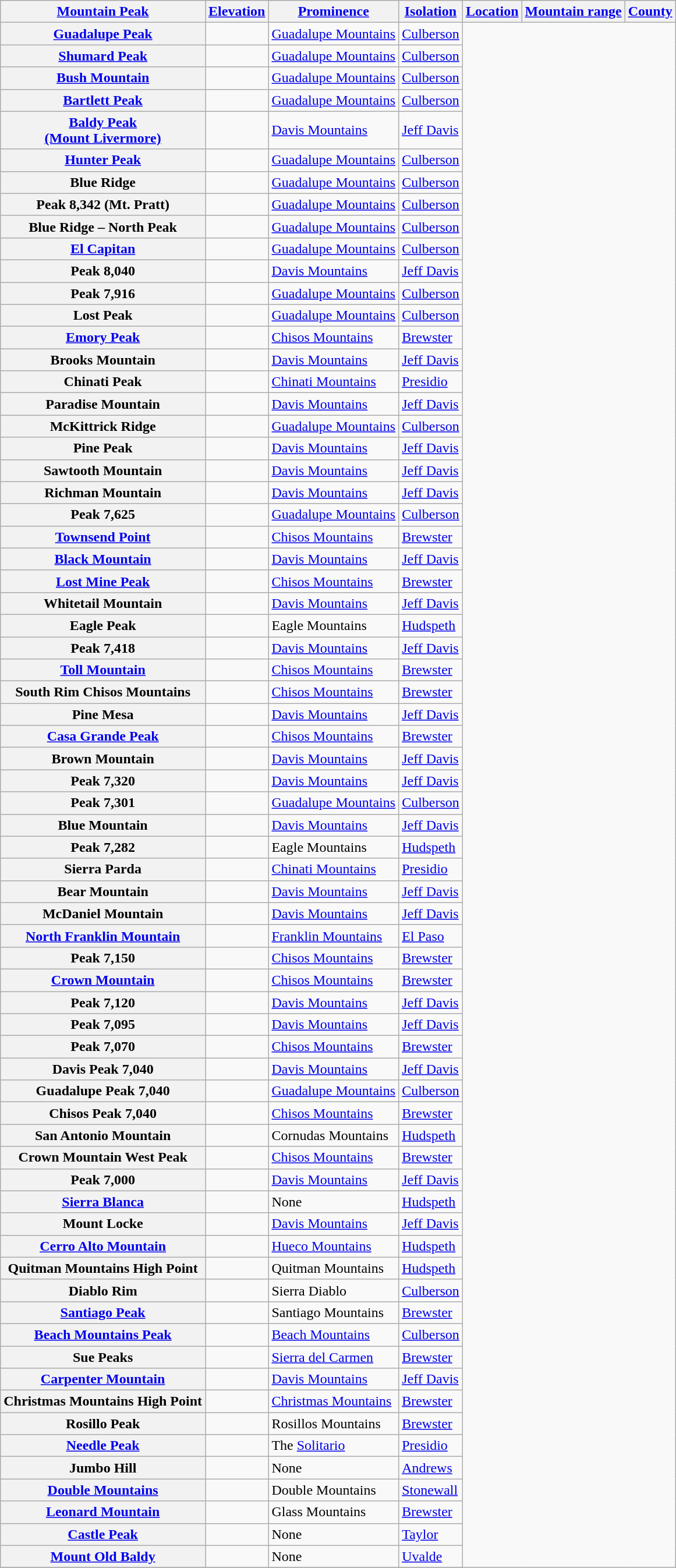<table class="wikitable sortable">
<tr>
<th scope="col"><a href='#'>Mountain Peak</a></th>
<th scope="col"><a href='#'>Elevation</a></th>
<th scope="col"><a href='#'>Prominence</a></th>
<th scope="col"><a href='#'>Isolation</a></th>
<th scope="col"><a href='#'>Location</a></th>
<th scope="col"><a href='#'>Mountain range</a></th>
<th scope="col"><a href='#'>County</a></th>
</tr>
<tr>
<th scope="row"><a href='#'>Guadalupe Peak</a><br></th>
<td></td>
<td><a href='#'>Guadalupe Mountains</a></td>
<td><a href='#'>Culberson</a></td>
</tr>
<tr>
<th scope="row"><a href='#'>Shumard Peak</a><br></th>
<td></td>
<td><a href='#'>Guadalupe Mountains</a></td>
<td><a href='#'>Culberson</a></td>
</tr>
<tr>
<th scope="row"><a href='#'>Bush Mountain</a><br></th>
<td></td>
<td><a href='#'>Guadalupe Mountains</a></td>
<td><a href='#'>Culberson</a></td>
</tr>
<tr>
<th scope="row"><a href='#'>Bartlett Peak</a><br></th>
<td></td>
<td><a href='#'>Guadalupe Mountains</a></td>
<td><a href='#'>Culberson</a></td>
</tr>
<tr>
<th scope="row"><a href='#'>Baldy Peak<br> (Mount Livermore)</a><br></th>
<td></td>
<td><a href='#'>Davis Mountains</a></td>
<td><a href='#'>Jeff Davis</a></td>
</tr>
<tr>
<th scope="row"><a href='#'>Hunter Peak</a><br></th>
<td></td>
<td><a href='#'>Guadalupe Mountains</a></td>
<td><a href='#'>Culberson</a></td>
</tr>
<tr>
<th scope="row">Blue Ridge<br></th>
<td></td>
<td><a href='#'>Guadalupe Mountains</a></td>
<td><a href='#'>Culberson</a></td>
</tr>
<tr>
<th scope="row">Peak 8,342 (Mt. Pratt)<br></th>
<td></td>
<td><a href='#'>Guadalupe Mountains</a></td>
<td><a href='#'>Culberson</a></td>
</tr>
<tr>
<th scope="row">Blue Ridge – North Peak<br></th>
<td></td>
<td><a href='#'>Guadalupe Mountains</a></td>
<td><a href='#'>Culberson</a></td>
</tr>
<tr>
<th scope="row"><a href='#'>El Capitan</a><br></th>
<td></td>
<td><a href='#'>Guadalupe Mountains</a></td>
<td><a href='#'>Culberson</a></td>
</tr>
<tr>
<th scope="row">Peak 8,040<br></th>
<td></td>
<td><a href='#'>Davis Mountains</a></td>
<td><a href='#'>Jeff Davis</a></td>
</tr>
<tr>
<th scope="row">Peak 7,916<br></th>
<td></td>
<td><a href='#'>Guadalupe Mountains</a></td>
<td><a href='#'>Culberson</a></td>
</tr>
<tr>
<th scope="row">Lost Peak<br></th>
<td></td>
<td><a href='#'>Guadalupe Mountains</a></td>
<td><a href='#'>Culberson</a></td>
</tr>
<tr>
<th scope="row"><a href='#'>Emory Peak</a><br></th>
<td></td>
<td><a href='#'>Chisos Mountains</a></td>
<td><a href='#'>Brewster</a></td>
</tr>
<tr>
<th scope="row">Brooks Mountain<br></th>
<td></td>
<td><a href='#'>Davis Mountains</a></td>
<td><a href='#'>Jeff Davis</a></td>
</tr>
<tr>
<th scope="row">Chinati Peak<br></th>
<td></td>
<td><a href='#'>Chinati Mountains</a></td>
<td><a href='#'>Presidio</a></td>
</tr>
<tr>
<th scope="row">Paradise Mountain<br></th>
<td></td>
<td><a href='#'>Davis Mountains</a></td>
<td><a href='#'>Jeff Davis</a></td>
</tr>
<tr>
<th scope="row">McKittrick Ridge<br></th>
<td></td>
<td><a href='#'>Guadalupe Mountains</a></td>
<td><a href='#'>Culberson</a></td>
</tr>
<tr>
<th scope="row">Pine Peak<br></th>
<td></td>
<td><a href='#'>Davis Mountains</a></td>
<td><a href='#'>Jeff Davis</a></td>
</tr>
<tr>
<th scope="row">Sawtooth Mountain<br></th>
<td></td>
<td><a href='#'>Davis Mountains</a></td>
<td><a href='#'>Jeff Davis</a></td>
</tr>
<tr>
<th scope="row">Richman Mountain<br></th>
<td></td>
<td><a href='#'>Davis Mountains</a></td>
<td><a href='#'>Jeff Davis</a></td>
</tr>
<tr>
<th scope="row">Peak 7,625<br></th>
<td></td>
<td><a href='#'>Guadalupe Mountains</a></td>
<td><a href='#'>Culberson</a></td>
</tr>
<tr>
<th scope="row"><a href='#'>Townsend Point</a><br></th>
<td></td>
<td><a href='#'>Chisos Mountains</a></td>
<td><a href='#'>Brewster</a></td>
</tr>
<tr>
<th scope="row"><a href='#'>Black Mountain</a><br></th>
<td></td>
<td><a href='#'>Davis Mountains</a></td>
<td><a href='#'>Jeff Davis</a></td>
</tr>
<tr>
<th scope="row"><a href='#'>Lost Mine Peak</a><br></th>
<td></td>
<td><a href='#'>Chisos Mountains</a></td>
<td><a href='#'>Brewster</a></td>
</tr>
<tr>
<th scope="row">Whitetail Mountain<br></th>
<td></td>
<td><a href='#'>Davis Mountains</a></td>
<td><a href='#'>Jeff Davis</a></td>
</tr>
<tr>
<th scope="row">Eagle Peak<br></th>
<td></td>
<td>Eagle Mountains</td>
<td><a href='#'>Hudspeth</a></td>
</tr>
<tr>
<th scope="row">Peak 7,418<br></th>
<td></td>
<td><a href='#'>Davis Mountains</a></td>
<td><a href='#'>Jeff Davis</a></td>
</tr>
<tr>
<th scope="row"><a href='#'>Toll Mountain</a><br></th>
<td></td>
<td><a href='#'>Chisos Mountains</a></td>
<td><a href='#'>Brewster</a></td>
</tr>
<tr>
<th scope="row">South Rim Chisos Mountains<br></th>
<td></td>
<td><a href='#'>Chisos Mountains</a></td>
<td><a href='#'>Brewster</a></td>
</tr>
<tr>
<th scope="row">Pine Mesa<br></th>
<td></td>
<td><a href='#'>Davis Mountains</a></td>
<td><a href='#'>Jeff Davis</a></td>
</tr>
<tr>
<th scope="row"><a href='#'>Casa Grande Peak</a><br></th>
<td></td>
<td><a href='#'>Chisos Mountains</a></td>
<td><a href='#'>Brewster</a></td>
</tr>
<tr>
<th scope="row">Brown Mountain<br></th>
<td></td>
<td><a href='#'>Davis Mountains</a></td>
<td><a href='#'>Jeff Davis</a></td>
</tr>
<tr>
<th scope="row">Peak 7,320<br></th>
<td></td>
<td><a href='#'>Davis Mountains</a></td>
<td><a href='#'>Jeff Davis</a></td>
</tr>
<tr>
<th scope="row">Peak 7,301<br></th>
<td></td>
<td><a href='#'>Guadalupe Mountains</a></td>
<td><a href='#'>Culberson</a></td>
</tr>
<tr>
<th scope="row">Blue Mountain<br></th>
<td></td>
<td><a href='#'>Davis Mountains</a></td>
<td><a href='#'>Jeff Davis</a></td>
</tr>
<tr>
<th scope="row">Peak 7,282<br></th>
<td></td>
<td>Eagle Mountains</td>
<td><a href='#'>Hudspeth</a></td>
</tr>
<tr>
<th scope="row">Sierra Parda<br></th>
<td></td>
<td><a href='#'>Chinati Mountains</a></td>
<td><a href='#'>Presidio</a></td>
</tr>
<tr>
<th scope="row">Bear Mountain<br></th>
<td></td>
<td><a href='#'>Davis Mountains</a></td>
<td><a href='#'>Jeff Davis</a></td>
</tr>
<tr>
<th scope="row">McDaniel Mountain<br></th>
<td></td>
<td><a href='#'>Davis Mountains</a></td>
<td><a href='#'>Jeff Davis</a></td>
</tr>
<tr>
<th scope="row"><a href='#'>North Franklin Mountain</a><br></th>
<td></td>
<td><a href='#'>Franklin Mountains</a></td>
<td><a href='#'>El Paso</a></td>
</tr>
<tr>
<th scope="row">Peak 7,150<br></th>
<td></td>
<td><a href='#'>Chisos Mountains</a></td>
<td><a href='#'>Brewster</a></td>
</tr>
<tr>
<th scope="row"><a href='#'>Crown Mountain</a><br></th>
<td></td>
<td><a href='#'>Chisos Mountains</a></td>
<td><a href='#'>Brewster</a></td>
</tr>
<tr>
<th scope="row">Peak 7,120<br></th>
<td></td>
<td><a href='#'>Davis Mountains</a></td>
<td><a href='#'>Jeff Davis</a></td>
</tr>
<tr>
<th scope="row">Peak 7,095<br></th>
<td></td>
<td><a href='#'>Davis Mountains</a></td>
<td><a href='#'>Jeff Davis</a></td>
</tr>
<tr>
<th scope="row">Peak 7,070<br></th>
<td></td>
<td><a href='#'>Chisos Mountains</a></td>
<td><a href='#'>Brewster</a></td>
</tr>
<tr>
<th scope="row">Davis Peak 7,040<br></th>
<td></td>
<td><a href='#'>Davis Mountains</a></td>
<td><a href='#'>Jeff Davis</a></td>
</tr>
<tr>
<th scope="row">Guadalupe Peak 7,040<br></th>
<td></td>
<td><a href='#'>Guadalupe Mountains</a></td>
<td><a href='#'>Culberson</a></td>
</tr>
<tr>
<th scope="row">Chisos Peak 7,040<br></th>
<td></td>
<td><a href='#'>Chisos Mountains</a></td>
<td><a href='#'>Brewster</a></td>
</tr>
<tr>
<th scope="row">San Antonio Mountain<br></th>
<td></td>
<td>Cornudas Mountains</td>
<td><a href='#'>Hudspeth</a></td>
</tr>
<tr>
<th scope="row">Crown Mountain West Peak<br></th>
<td></td>
<td><a href='#'>Chisos Mountains</a></td>
<td><a href='#'>Brewster</a></td>
</tr>
<tr>
<th scope="row">Peak 7,000<br></th>
<td></td>
<td><a href='#'>Davis Mountains</a></td>
<td><a href='#'>Jeff Davis</a></td>
</tr>
<tr>
<th scope="row"><a href='#'>Sierra Blanca</a><br></th>
<td></td>
<td>None</td>
<td><a href='#'>Hudspeth</a></td>
</tr>
<tr>
<th scope="row">Mount Locke<br></th>
<td></td>
<td><a href='#'>Davis Mountains</a></td>
<td><a href='#'>Jeff Davis</a></td>
</tr>
<tr>
<th scope="row"><a href='#'>Cerro Alto Mountain</a><br></th>
<td></td>
<td><a href='#'>Hueco Mountains</a></td>
<td><a href='#'>Hudspeth</a></td>
</tr>
<tr>
<th scope="row">Quitman Mountains High Point<br></th>
<td></td>
<td>Quitman Mountains</td>
<td><a href='#'>Hudspeth</a></td>
</tr>
<tr>
<th scope="row">Diablo Rim<br></th>
<td></td>
<td>Sierra Diablo</td>
<td><a href='#'>Culberson</a></td>
</tr>
<tr>
<th scope="row"><a href='#'>Santiago Peak</a><br></th>
<td></td>
<td>Santiago Mountains</td>
<td><a href='#'>Brewster</a></td>
</tr>
<tr>
<th scope="row"><a href='#'>Beach Mountains Peak</a><br></th>
<td></td>
<td><a href='#'>Beach Mountains</a></td>
<td><a href='#'>Culberson</a></td>
</tr>
<tr>
<th scope="row">Sue Peaks<br></th>
<td></td>
<td><a href='#'>Sierra del Carmen</a></td>
<td><a href='#'>Brewster</a></td>
</tr>
<tr>
<th scope="row"><a href='#'>Carpenter Mountain</a><br></th>
<td></td>
<td><a href='#'>Davis Mountains</a></td>
<td><a href='#'>Jeff Davis</a></td>
</tr>
<tr>
<th scope="row">Christmas Mountains High Point<br></th>
<td></td>
<td><a href='#'>Christmas Mountains</a></td>
<td><a href='#'>Brewster</a></td>
</tr>
<tr>
<th scope="row">Rosillo Peak<br></th>
<td></td>
<td>Rosillos Mountains</td>
<td><a href='#'>Brewster</a></td>
</tr>
<tr>
<th scope="row"><a href='#'>Needle Peak</a><br></th>
<td></td>
<td>The <a href='#'>Solitario</a></td>
<td><a href='#'>Presidio</a></td>
</tr>
<tr>
<th scope="row">Jumbo Hill<br></th>
<td></td>
<td>None</td>
<td><a href='#'>Andrews</a></td>
</tr>
<tr>
<th scope="row"><a href='#'>Double Mountains</a><br></th>
<td></td>
<td>Double Mountains</td>
<td><a href='#'>Stonewall</a></td>
</tr>
<tr>
<th scope="row"><a href='#'>Leonard Mountain</a><br></th>
<td></td>
<td>Glass Mountains</td>
<td><a href='#'>Brewster</a></td>
</tr>
<tr>
<th scope="row"><a href='#'>Castle Peak</a><br></th>
<td></td>
<td>None</td>
<td><a href='#'>Taylor</a></td>
</tr>
<tr>
<th scope="row"><a href='#'>Mount Old Baldy</a><br></th>
<td></td>
<td>None</td>
<td><a href='#'>Uvalde</a></td>
</tr>
<tr>
</tr>
</table>
